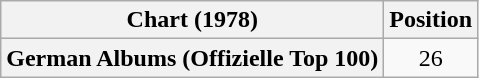<table class="wikitable plainrowheaders" style="text-align:center">
<tr>
<th scope="col">Chart (1978)</th>
<th scope="col">Position</th>
</tr>
<tr>
<th scope="row">German Albums (Offizielle Top 100)</th>
<td>26</td>
</tr>
</table>
